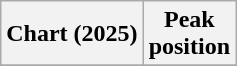<table class="wikitable sortable plainrowheaders" style="text-align:center">
<tr>
<th scope="col">Chart (2025)</th>
<th scope="col">Peak<br>position</th>
</tr>
<tr>
</tr>
</table>
